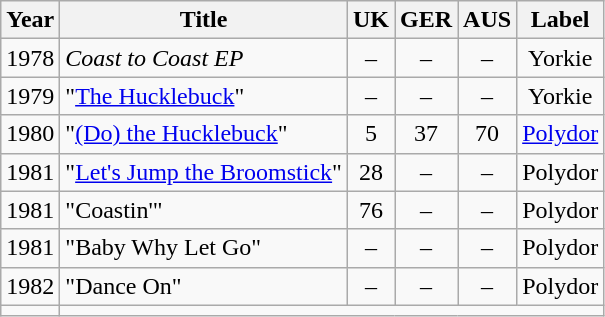<table class="wikitable">
<tr>
<th style="text-align: center;">Year</th>
<th style="text-align: center;">Title</th>
<th style="text-align: center;">UK</th>
<th style="text-align: center;">GER</th>
<th style="text-align: center;">AUS</th>
<th style="text-align: center;">Label</th>
</tr>
<tr>
<td style="text-align: center;">1978</td>
<td><em>Coast to Coast EP</em></td>
<td style="text-align: center;">–</td>
<td style="text-align: center;">–</td>
<td style="text-align: center;">–</td>
<td style="text-align: center;">Yorkie</td>
</tr>
<tr>
<td style="text-align: center;">1979</td>
<td>"<a href='#'>The Hucklebuck</a>"</td>
<td style="text-align: center;">–</td>
<td style="text-align: center;">–</td>
<td style="text-align: center;">–</td>
<td style="text-align: center;">Yorkie</td>
</tr>
<tr>
<td style="text-align: center;">1980</td>
<td>"<a href='#'>(Do) the Hucklebuck</a>"</td>
<td style="text-align: center;">5</td>
<td style="text-align: center;">37</td>
<td style="text-align: center;">70</td>
<td style="text-align: center;"><a href='#'>Polydor</a></td>
</tr>
<tr>
<td style="text-align: center;">1981</td>
<td>"<a href='#'>Let's Jump the Broomstick</a>"</td>
<td style="text-align: center;">28</td>
<td style="text-align: center;">–</td>
<td style="text-align: center;">–</td>
<td style="text-align: center;">Polydor</td>
</tr>
<tr>
<td style="text-align: center;">1981</td>
<td>"Coastin'"</td>
<td style="text-align: center;">76</td>
<td style="text-align: center;">–</td>
<td style="text-align: center;">–</td>
<td style="text-align: center;">Polydor</td>
</tr>
<tr>
<td style="text-align: center;">1981</td>
<td>"Baby Why Let Go"</td>
<td style="text-align: center;">–</td>
<td style="text-align: center;">–</td>
<td style="text-align: center;">–</td>
<td style="text-align: center;">Polydor</td>
</tr>
<tr>
<td style="text-align: center;">1982</td>
<td>"Dance On"</td>
<td style="text-align: center;">–</td>
<td style="text-align: center;">–</td>
<td style="text-align: center;">–</td>
<td style="text-align: center;">Polydor</td>
</tr>
<tr>
<td style="text-align: center;"></td>
</tr>
</table>
